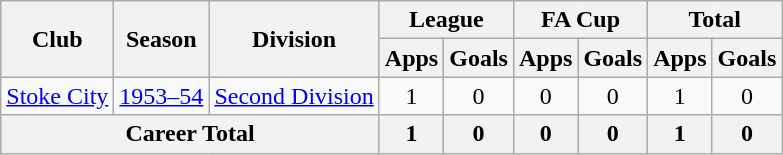<table class="wikitable" style="text-align: center;">
<tr>
<th rowspan="2">Club</th>
<th rowspan="2">Season</th>
<th rowspan="2">Division</th>
<th colspan="2">League</th>
<th colspan="2">FA Cup</th>
<th colspan="2">Total</th>
</tr>
<tr>
<th>Apps</th>
<th>Goals</th>
<th>Apps</th>
<th>Goals</th>
<th>Apps</th>
<th>Goals</th>
</tr>
<tr>
<td><a href='#'>Stoke City</a></td>
<td><a href='#'>1953–54</a></td>
<td><a href='#'>Second Division</a></td>
<td>1</td>
<td>0</td>
<td>0</td>
<td>0</td>
<td>1</td>
<td>0</td>
</tr>
<tr>
<th colspan="3">Career Total</th>
<th>1</th>
<th>0</th>
<th>0</th>
<th>0</th>
<th>1</th>
<th>0</th>
</tr>
</table>
